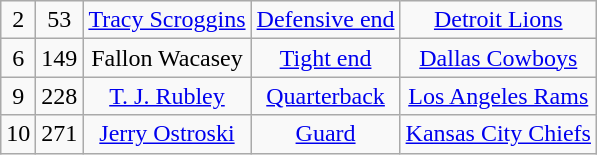<table class="wikitable" style="text-align:center">
<tr>
<td>2</td>
<td>53</td>
<td><a href='#'>Tracy Scroggins</a></td>
<td><a href='#'>Defensive end</a></td>
<td><a href='#'>Detroit Lions</a></td>
</tr>
<tr>
<td>6</td>
<td>149</td>
<td>Fallon Wacasey</td>
<td><a href='#'>Tight end</a></td>
<td><a href='#'>Dallas Cowboys</a></td>
</tr>
<tr>
<td>9</td>
<td>228</td>
<td><a href='#'>T. J. Rubley</a></td>
<td><a href='#'>Quarterback</a></td>
<td><a href='#'>Los Angeles Rams</a></td>
</tr>
<tr>
<td>10</td>
<td>271</td>
<td><a href='#'>Jerry Ostroski</a></td>
<td><a href='#'>Guard</a></td>
<td><a href='#'>Kansas City Chiefs</a></td>
</tr>
</table>
